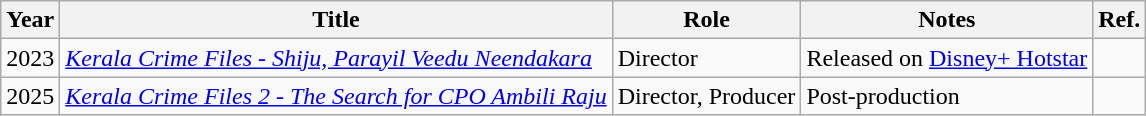<table class="wikitable sortable">
<tr>
<th>Year</th>
<th>Title</th>
<th>Role</th>
<th>Notes</th>
<th>Ref.</th>
</tr>
<tr>
<td>2023</td>
<td><em><a href='#'>Kerala Crime Files - Shiju, Parayil Veedu Neendakara</a></em></td>
<td>Director</td>
<td>Released on <a href='#'>Disney+ Hotstar</a></td>
<td></td>
</tr>
<tr>
<td>2025</td>
<td><em><a href='#'>Kerala Crime Files 2 - The Search for CPO Ambili Raju</a></em></td>
<td>Director, Producer</td>
<td>Post-production</td>
<td></td>
</tr>
</table>
